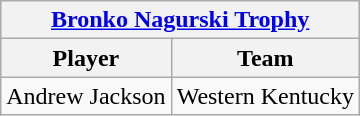<table class="wikitable" style="text-align: center;">
<tr>
<th colspan="2"><strong><a href='#'>Bronko Nagurski Trophy</a></strong></th>
</tr>
<tr>
<th>Player</th>
<th>Team</th>
</tr>
<tr>
<td>Andrew Jackson</td>
<td>Western Kentucky</td>
</tr>
</table>
